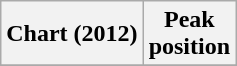<table class="wikitable sortable">
<tr>
<th align="left">Chart (2012)</th>
<th align="center">Peak<br>position</th>
</tr>
<tr>
</tr>
</table>
